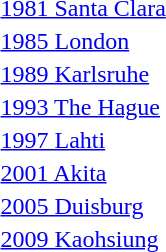<table>
<tr>
<td><a href='#'>1981 Santa Clara</a></td>
<td></td>
<td></td>
<td><br></td>
</tr>
<tr>
<td><a href='#'>1985 London</a></td>
<td></td>
<td></td>
<td><br></td>
</tr>
<tr>
<td><a href='#'>1989 Karlsruhe</a></td>
<td></td>
<td></td>
<td><br></td>
</tr>
<tr>
<td><a href='#'>1993 The Hague</a></td>
<td></td>
<td></td>
<td><br></td>
</tr>
<tr>
<td><a href='#'>1997 Lahti</a></td>
<td></td>
<td></td>
<td></td>
</tr>
<tr>
<td><a href='#'>2001 Akita</a></td>
<td></td>
<td></td>
<td></td>
</tr>
<tr>
<td><a href='#'>2005 Duisburg</a></td>
<td></td>
<td></td>
<td></td>
</tr>
<tr>
<td><a href='#'>2009 Kaohsiung</a></td>
<td></td>
<td></td>
<td></td>
</tr>
</table>
